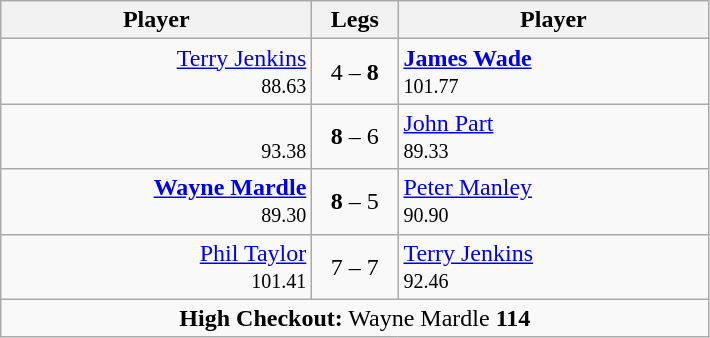<table class=wikitable style="text-align:center">
<tr>
<th width=200>Player</th>
<th width=50>Legs</th>
<th width=200>Player</th>
</tr>
<tr align=left>
<td align=right><a href='#'>Terry Jenkins</a>  <br> <small><span>88.63</span></small></td>
<td align=center>4 – <strong>8</strong></td>
<td> <strong><a href='#'>James Wade</a></strong> <br> <small><span>101.77</span></small></td>
</tr>
<tr align=left>
<td align=right> <br> <small><span>93.38</span></small></td>
<td align=center><strong>8</strong> – 6</td>
<td> <a href='#'>John Part</a> <br> <small><span>89.33</span></small></td>
</tr>
<tr align=left>
<td align=right><strong><a href='#'>Wayne Mardle</a></strong>  <br> <small><span>89.30</span></small></td>
<td align=center><strong>8</strong> – 5</td>
<td> <a href='#'>Peter Manley</a> <br> <small><span>90.90</span></small></td>
</tr>
<tr align=left>
<td align=right><a href='#'>Phil Taylor</a>  <br> <small><span>101.41</span></small></td>
<td align=center>7 – 7</td>
<td> <a href='#'>Terry Jenkins</a> <br> <small><span>92.46</span></small></td>
</tr>
<tr align=center>
<td colspan="3"><strong>High Checkout:</strong> Wayne Mardle <strong>114</strong></td>
</tr>
</table>
